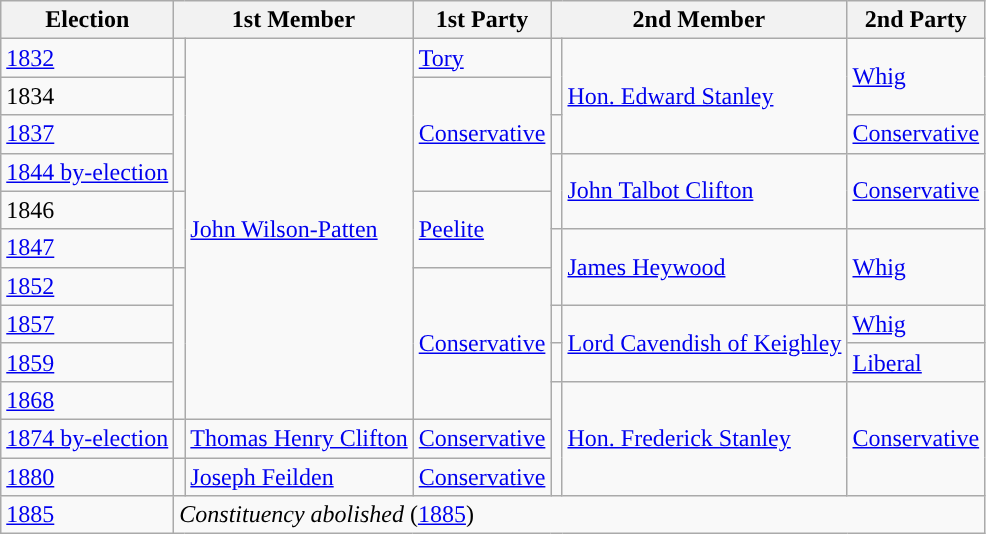<table class="wikitable">
<tr>
<th>Election</th>
<th colspan="2">1st Member</th>
<th>1st Party</th>
<th colspan="2">2nd Member</th>
<th>2nd Party</th>
</tr>
<tr>
<td><a href='#'>1832</a></td>
<td style="color:inherit;background-color: "></td>
<td rowspan="10"><a href='#'>John Wilson-Patten</a></td>
<td><a href='#'>Tory</a></td>
<td rowspan="2" style="color:inherit;background-color: "></td>
<td rowspan="3"><a href='#'>Hon. Edward Stanley</a></td>
<td rowspan="2"><a href='#'>Whig</a></td>
</tr>
<tr>
<td>1834</td>
<td rowspan="3" style="color:inherit;background-color: "></td>
<td rowspan="3"><a href='#'>Conservative</a></td>
</tr>
<tr>
<td><a href='#'>1837</a></td>
<td style="color:inherit;background-color: "></td>
<td><a href='#'>Conservative</a></td>
</tr>
<tr>
<td><a href='#'>1844 by-election</a></td>
<td rowspan="2" style="color:inherit;background-color: "></td>
<td rowspan="2"><a href='#'>John Talbot Clifton</a></td>
<td rowspan= "2"><a href='#'>Conservative</a></td>
</tr>
<tr>
<td>1846</td>
<td rowspan="2" style="color:inherit;background-color: "></td>
<td rowspan="2"><a href='#'>Peelite</a></td>
</tr>
<tr>
<td><a href='#'>1847</a></td>
<td rowspan="2" style="color:inherit;background-color: "></td>
<td rowspan="2"><a href='#'>James Heywood</a></td>
<td rowspan="2"><a href='#'>Whig</a></td>
</tr>
<tr>
<td><a href='#'>1852</a></td>
<td rowspan="4" style="color:inherit;background-color: "></td>
<td rowspan="4"><a href='#'>Conservative</a></td>
</tr>
<tr>
<td><a href='#'>1857</a></td>
<td style="color:inherit;background-color: "></td>
<td rowspan="2"><a href='#'>Lord Cavendish of Keighley</a></td>
<td><a href='#'>Whig</a></td>
</tr>
<tr>
<td><a href='#'>1859</a></td>
<td style="color:inherit;background-color: "></td>
<td><a href='#'>Liberal</a></td>
</tr>
<tr>
<td><a href='#'>1868</a></td>
<td rowspan="3" style="color:inherit;background-color: "></td>
<td rowspan="3"><a href='#'>Hon. Frederick Stanley</a></td>
<td rowspan="3"><a href='#'>Conservative</a></td>
</tr>
<tr>
<td><a href='#'>1874 by-election</a></td>
<td style="color:inherit;background-color: "></td>
<td><a href='#'>Thomas Henry Clifton</a></td>
<td><a href='#'>Conservative</a></td>
</tr>
<tr>
<td><a href='#'>1880</a></td>
<td style="color:inherit;background-color: "></td>
<td><a href='#'>Joseph Feilden</a></td>
<td><a href='#'>Conservative</a></td>
</tr>
<tr>
<td><a href='#'>1885</a></td>
<td colspan="6"><em>Constituency abolished</em> (<a href='#'>1885</a>)</td>
</tr>
</table>
